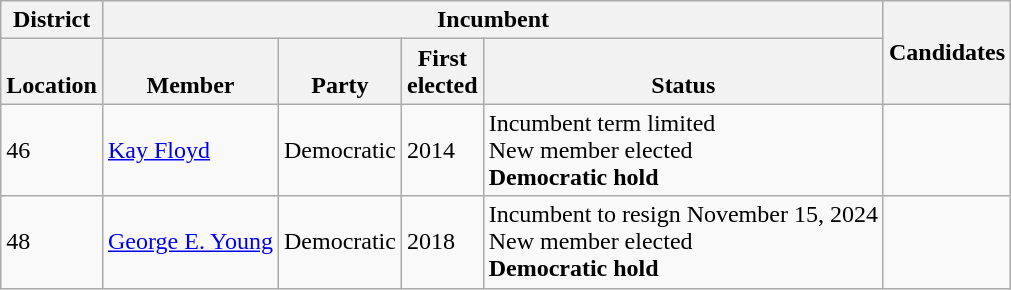<table class="wikitable sortable">
<tr>
<th colspan=1>District</th>
<th colspan=4>Incumbent</th>
<th rowspan=2 class="unsortable">Candidates</th>
</tr>
<tr valign=bottom>
<th>Location</th>
<th>Member</th>
<th>Party</th>
<th>First<br>elected</th>
<th>Status</th>
</tr>
<tr>
<td>46</td>
<td><a href='#'>Kay Floyd</a></td>
<td>Democratic</td>
<td>2014</td>
<td>Incumbent term limited<br>New member elected<br><strong>Democratic hold</strong></td>
<td nowrap></td>
</tr>
<tr>
<td>48</td>
<td><a href='#'>George E. Young</a></td>
<td>Democratic</td>
<td>2018</td>
<td>Incumbent to resign November 15, 2024<br>New member elected<br><strong>Democratic hold</strong></td>
<td nowrap></td>
</tr>
</table>
